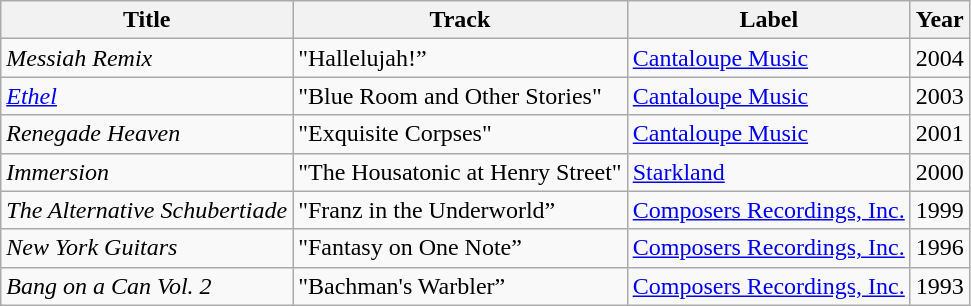<table class="wikitable">
<tr>
<th>Title</th>
<th>Track</th>
<th>Label</th>
<th>Year</th>
</tr>
<tr>
<td><em>Messiah Remix</em></td>
<td>"Hallelujah!”</td>
<td><a href='#'>Cantaloupe Music</a></td>
<td>2004</td>
</tr>
<tr>
<td><em><a href='#'>Ethel</a></em></td>
<td>"Blue Room and Other Stories"</td>
<td><a href='#'>Cantaloupe Music</a></td>
<td>2003</td>
</tr>
<tr>
<td><em>Renegade Heaven</em></td>
<td>"Exquisite Corpses"</td>
<td><a href='#'>Cantaloupe Music</a></td>
<td>2001</td>
</tr>
<tr>
<td><em>Immersion</em></td>
<td>"The Housatonic at Henry Street"</td>
<td><a href='#'>Starkland</a></td>
<td>2000</td>
</tr>
<tr>
<td><em>The Alternative Schubertiade</em></td>
<td>"Franz in the Underworld”</td>
<td><a href='#'>Composers Recordings, Inc.</a></td>
<td>1999</td>
</tr>
<tr>
<td><em>New York Guitars</em></td>
<td>"Fantasy on One Note”</td>
<td><a href='#'>Composers Recordings, Inc.</a></td>
<td>1996</td>
</tr>
<tr>
<td><em>Bang on a Can Vol. 2</em></td>
<td>"Bachman's Warbler”</td>
<td><a href='#'>Composers Recordings, Inc.</a></td>
<td>1993</td>
</tr>
</table>
